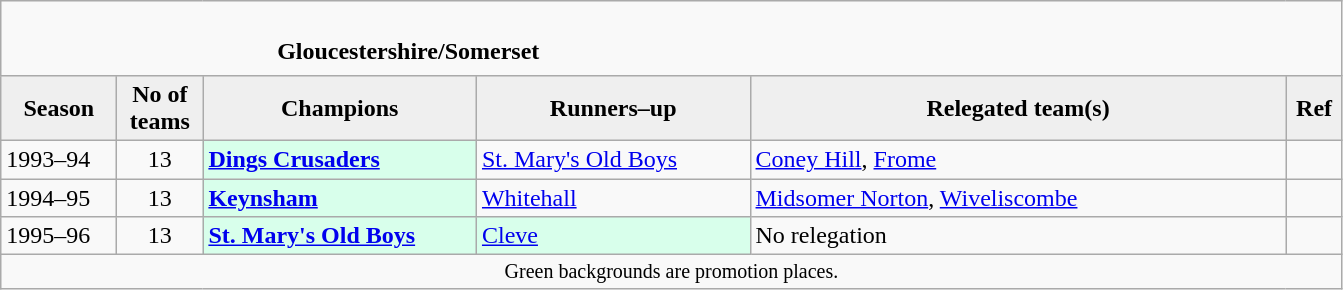<table class="wikitable" style="text-align: left;">
<tr>
<td colspan="11" cellpadding="0" cellspacing="0"><br><table border="0" style="width:100%;" cellpadding="0" cellspacing="0">
<tr>
<td style="width:20%; border:0;"></td>
<td style="border:0;"><strong>Gloucestershire/Somerset</strong></td>
<td style="width:20%; border:0;"></td>
</tr>
</table>
</td>
</tr>
<tr>
<th style="background:#efefef; width:70px;">Season</th>
<th style="background:#efefef; width:50px;">No of teams</th>
<th style="background:#efefef; width:175px;">Champions</th>
<th style="background:#efefef; width:175px;">Runners–up</th>
<th style="background:#efefef; width:350px;">Relegated team(s)</th>
<th style="background:#efefef; width:30px;">Ref</th>
</tr>
<tr align=left>
<td>1993–94</td>
<td style="text-align: center;">13</td>
<td style="background:#d8ffeb;"><strong><a href='#'>Dings Crusaders</a></strong></td>
<td><a href='#'>St. Mary's Old Boys</a></td>
<td><a href='#'>Coney Hill</a>, <a href='#'>Frome</a></td>
<td></td>
</tr>
<tr>
<td>1994–95</td>
<td style="text-align: center;">13</td>
<td style="background:#d8ffeb;"><strong><a href='#'>Keynsham</a></strong></td>
<td><a href='#'>Whitehall</a></td>
<td><a href='#'>Midsomer Norton</a>, <a href='#'>Wiveliscombe</a></td>
<td></td>
</tr>
<tr>
<td>1995–96</td>
<td style="text-align: center;">13</td>
<td style="background:#d8ffeb;"><strong><a href='#'>St. Mary's Old Boys</a></strong></td>
<td style="background:#d8ffeb;"><a href='#'>Cleve</a></td>
<td>No relegation</td>
<td></td>
</tr>
<tr>
<td colspan="15"  style="border:0; font-size:smaller; text-align:center;">Green backgrounds are promotion places.</td>
</tr>
</table>
